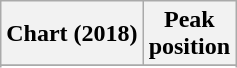<table class="wikitable sortable plainrowheaders" style="text-align:center">
<tr>
<th scope="col">Chart (2018)</th>
<th scope="col">Peak<br> position</th>
</tr>
<tr>
</tr>
<tr>
</tr>
<tr>
</tr>
</table>
